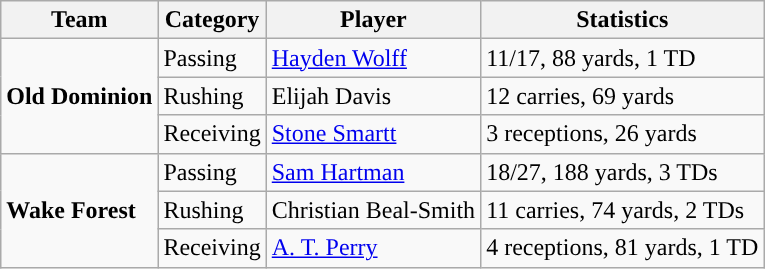<table class="wikitable" style="float: left;">
<tr>
<th>Team</th>
<th>Category</th>
<th>Player</th>
<th>Statistics</th>
</tr>
<tr>
<td rowspan=3><strong>Old Dominion</strong></td>
<td>Passing</td>
<td><a href='#'>Hayden Wolff</a></td>
<td>11/17, 88 yards, 1 TD</td>
</tr>
<tr>
<td>Rushing</td>
<td>Elijah Davis</td>
<td>12 carries, 69 yards</td>
</tr>
<tr>
<td>Receiving</td>
<td><a href='#'>Stone Smartt</a></td>
<td>3 receptions, 26 yards</td>
</tr>
<tr>
<td rowspan=3><strong>Wake Forest</strong></td>
<td>Passing</td>
<td><a href='#'>Sam Hartman</a></td>
<td>18/27, 188 yards, 3 TDs</td>
</tr>
<tr>
<td>Rushing</td>
<td>Christian Beal-Smith</td>
<td>11 carries, 74 yards, 2 TDs</td>
</tr>
<tr>
<td>Receiving</td>
<td><a href='#'>A. T. Perry</a></td>
<td>4 receptions, 81 yards, 1 TD</td>
</tr>
</table>
